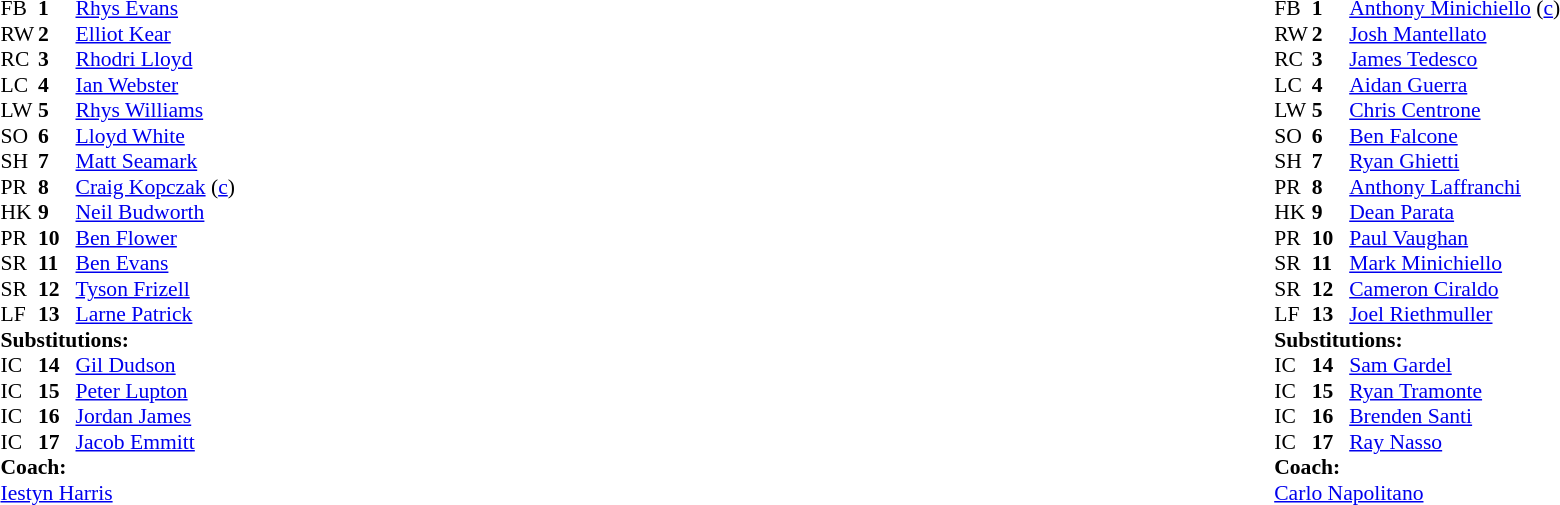<table width="100%">
<tr>
<td valign="top" width="50%"><br><table style="font-size: 90%" cellspacing="0" cellpadding="0">
<tr>
<th width="25"></th>
<th width="25"></th>
</tr>
<tr>
<td>FB</td>
<td><strong>1</strong></td>
<td><a href='#'>Rhys Evans</a></td>
</tr>
<tr>
<td>RW</td>
<td><strong>2</strong></td>
<td><a href='#'>Elliot Kear</a></td>
</tr>
<tr>
<td>RC</td>
<td><strong>3</strong></td>
<td><a href='#'>Rhodri Lloyd</a></td>
</tr>
<tr>
<td>LC</td>
<td><strong>4</strong></td>
<td><a href='#'>Ian Webster</a></td>
</tr>
<tr>
<td>LW</td>
<td><strong>5</strong></td>
<td><a href='#'>Rhys Williams</a></td>
</tr>
<tr>
<td>SO</td>
<td><strong>6</strong></td>
<td><a href='#'>Lloyd White</a></td>
</tr>
<tr>
<td>SH</td>
<td><strong>7</strong></td>
<td><a href='#'>Matt Seamark</a></td>
</tr>
<tr>
<td>PR</td>
<td><strong>8</strong></td>
<td><a href='#'>Craig Kopczak</a> (<a href='#'>c</a>)</td>
</tr>
<tr>
<td>HK</td>
<td><strong>9</strong></td>
<td><a href='#'>Neil Budworth</a></td>
</tr>
<tr>
<td>PR</td>
<td><strong>10</strong></td>
<td><a href='#'>Ben Flower</a></td>
</tr>
<tr>
<td>SR</td>
<td><strong>11</strong></td>
<td><a href='#'>Ben Evans</a></td>
</tr>
<tr>
<td>SR</td>
<td><strong>12</strong></td>
<td><a href='#'>Tyson Frizell</a></td>
</tr>
<tr>
<td>LF</td>
<td><strong>13</strong></td>
<td><a href='#'>Larne Patrick</a></td>
</tr>
<tr>
<td colspan=3><strong>Substitutions:</strong></td>
</tr>
<tr>
<td>IC</td>
<td><strong>14</strong></td>
<td><a href='#'>Gil Dudson</a></td>
</tr>
<tr>
<td>IC</td>
<td><strong>15</strong></td>
<td><a href='#'>Peter Lupton</a></td>
</tr>
<tr>
<td>IC</td>
<td><strong>16</strong></td>
<td><a href='#'>Jordan James</a></td>
</tr>
<tr>
<td>IC</td>
<td><strong>17</strong></td>
<td><a href='#'>Jacob Emmitt</a></td>
</tr>
<tr>
<td colspan=3><strong>Coach:</strong></td>
</tr>
<tr>
<td colspan="4"> <a href='#'>Iestyn Harris</a></td>
</tr>
</table>
</td>
<td valign="top" width="50%"><br><table style="font-size: 90%" cellspacing="0" cellpadding="0" align="center">
<tr>
<th width="25"></th>
<th width="25"></th>
</tr>
<tr>
<td>FB</td>
<td><strong>1</strong></td>
<td><a href='#'>Anthony Minichiello</a> (<a href='#'>c</a>)</td>
</tr>
<tr>
<td>RW</td>
<td><strong>2</strong></td>
<td><a href='#'>Josh Mantellato</a></td>
</tr>
<tr>
<td>RC</td>
<td><strong>3</strong></td>
<td><a href='#'>James Tedesco</a></td>
</tr>
<tr>
<td>LC</td>
<td><strong>4</strong></td>
<td><a href='#'>Aidan Guerra</a></td>
</tr>
<tr>
<td>LW</td>
<td><strong>5</strong></td>
<td><a href='#'>Chris Centrone</a></td>
</tr>
<tr>
<td>SO</td>
<td><strong>6</strong></td>
<td><a href='#'>Ben Falcone</a></td>
</tr>
<tr>
<td>SH</td>
<td><strong>7</strong></td>
<td><a href='#'>Ryan Ghietti</a></td>
</tr>
<tr>
<td>PR</td>
<td><strong>8</strong></td>
<td><a href='#'>Anthony Laffranchi</a></td>
</tr>
<tr>
<td>HK</td>
<td><strong>9</strong></td>
<td><a href='#'>Dean Parata</a></td>
</tr>
<tr>
<td>PR</td>
<td><strong>10</strong></td>
<td><a href='#'>Paul Vaughan</a></td>
</tr>
<tr>
<td>SR</td>
<td><strong>11</strong></td>
<td><a href='#'>Mark Minichiello</a></td>
</tr>
<tr>
<td>SR</td>
<td><strong>12</strong></td>
<td><a href='#'>Cameron Ciraldo</a></td>
</tr>
<tr>
<td>LF</td>
<td><strong>13</strong></td>
<td><a href='#'>Joel Riethmuller</a></td>
</tr>
<tr>
<td colspan=3><strong>Substitutions:</strong></td>
</tr>
<tr>
<td>IC</td>
<td><strong>14</strong></td>
<td><a href='#'>Sam Gardel</a></td>
</tr>
<tr>
<td>IC</td>
<td><strong>15</strong></td>
<td><a href='#'>Ryan Tramonte</a></td>
</tr>
<tr>
<td>IC</td>
<td><strong>16</strong></td>
<td><a href='#'>Brenden Santi</a></td>
</tr>
<tr>
<td>IC</td>
<td><strong>17</strong></td>
<td><a href='#'>Ray Nasso</a></td>
</tr>
<tr>
<td colspan=3><strong>Coach:</strong></td>
</tr>
<tr>
<td colspan="4"> <a href='#'>Carlo Napolitano</a></td>
</tr>
</table>
</td>
</tr>
</table>
